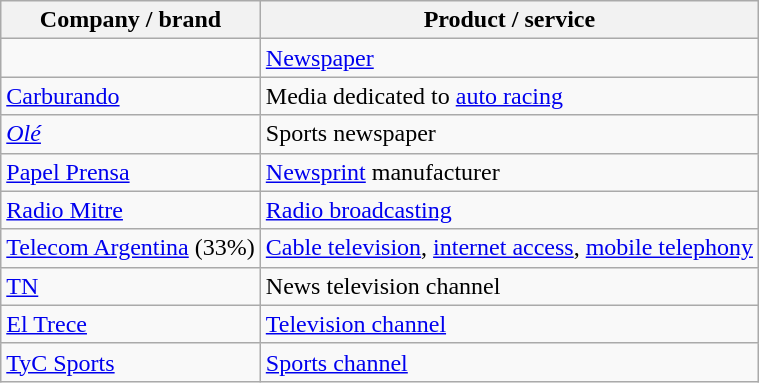<table class= "wikitable sortable">
<tr>
<th>Company / brand</th>
<th>Product / service</th>
</tr>
<tr>
<td></td>
<td><a href='#'>Newspaper</a></td>
</tr>
<tr>
<td><a href='#'>Carburando</a></td>
<td>Media dedicated to <a href='#'>auto racing</a></td>
</tr>
<tr>
<td><em><a href='#'>Olé</a></em></td>
<td>Sports newspaper</td>
</tr>
<tr>
<td><a href='#'>Papel Prensa</a></td>
<td><a href='#'>Newsprint</a> manufacturer</td>
</tr>
<tr>
<td><a href='#'>Radio Mitre</a></td>
<td><a href='#'>Radio broadcasting</a></td>
</tr>
<tr>
<td><a href='#'>Telecom Argentina</a> (33%)</td>
<td><a href='#'>Cable television</a>, <a href='#'>internet access</a>, <a href='#'>mobile telephony</a></td>
</tr>
<tr>
<td><a href='#'>TN</a></td>
<td>News television channel</td>
</tr>
<tr>
<td><a href='#'>El Trece</a></td>
<td><a href='#'>Television channel</a></td>
</tr>
<tr>
<td><a href='#'>TyC Sports</a></td>
<td><a href='#'>Sports channel</a></td>
</tr>
</table>
